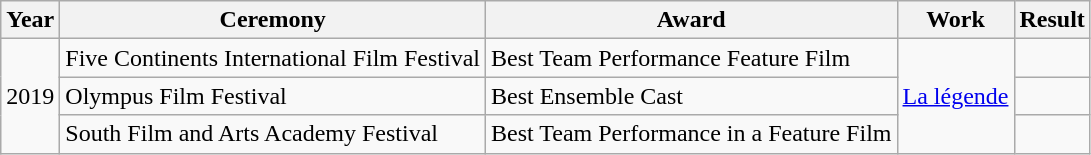<table class="wikitable">
<tr>
<th>Year</th>
<th>Ceremony</th>
<th>Award</th>
<th>Work</th>
<th>Result</th>
</tr>
<tr>
<td rowspan="3">2019</td>
<td>Five Continents International Film Festival</td>
<td>Best Team Performance Feature Film</td>
<td rowspan="3"><a href='#'>La légende</a></td>
<td></td>
</tr>
<tr>
<td>Olympus Film Festival</td>
<td>Best Ensemble Cast</td>
<td></td>
</tr>
<tr>
<td>South Film and Arts Academy Festival</td>
<td>Best Team Performance in a Feature Film</td>
<td></td>
</tr>
</table>
